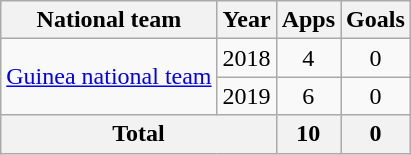<table class="wikitable" style="text-align:center">
<tr>
<th>National team</th>
<th>Year</th>
<th>Apps</th>
<th>Goals</th>
</tr>
<tr>
<td rowspan="2"><a href='#'>Guinea national team</a></td>
<td>2018</td>
<td>4</td>
<td>0</td>
</tr>
<tr>
<td>2019</td>
<td>6</td>
<td>0</td>
</tr>
<tr>
<th colspan="2">Total</th>
<th>10</th>
<th>0</th>
</tr>
</table>
